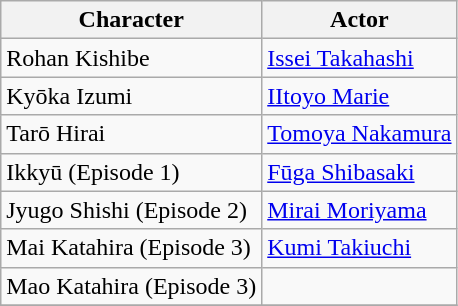<table class="wikitable">
<tr>
<th>Character</th>
<th>Actor</th>
</tr>
<tr>
<td>Rohan Kishibe</td>
<td><a href='#'>Issei Takahashi</a></td>
</tr>
<tr>
<td>Kyōka Izumi</td>
<td><a href='#'>IItoyo Marie</a></td>
</tr>
<tr>
<td>Tarō Hirai</td>
<td><a href='#'>Tomoya Nakamura</a></td>
</tr>
<tr>
<td>Ikkyū (Episode 1)</td>
<td><a href='#'>Fūga Shibasaki</a></td>
</tr>
<tr>
<td>Jyugo Shishi (Episode 2)</td>
<td><a href='#'>Mirai Moriyama</a></td>
</tr>
<tr>
<td>Mai Katahira (Episode 3)</td>
<td><a href='#'>Kumi Takiuchi</a></td>
</tr>
<tr>
<td>Mao Katahira (Episode 3)</td>
<td></td>
</tr>
<tr>
</tr>
</table>
